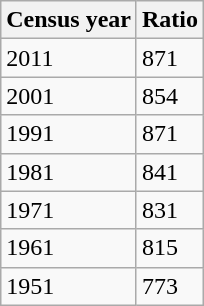<table class="wikitable sortable">
<tr>
<th>Census year</th>
<th>Ratio</th>
</tr>
<tr>
<td>2011</td>
<td>871</td>
</tr>
<tr>
<td>2001</td>
<td>854</td>
</tr>
<tr>
<td>1991</td>
<td>871</td>
</tr>
<tr>
<td>1981</td>
<td>841</td>
</tr>
<tr>
<td>1971</td>
<td>831</td>
</tr>
<tr>
<td>1961</td>
<td>815</td>
</tr>
<tr>
<td>1951</td>
<td>773</td>
</tr>
</table>
